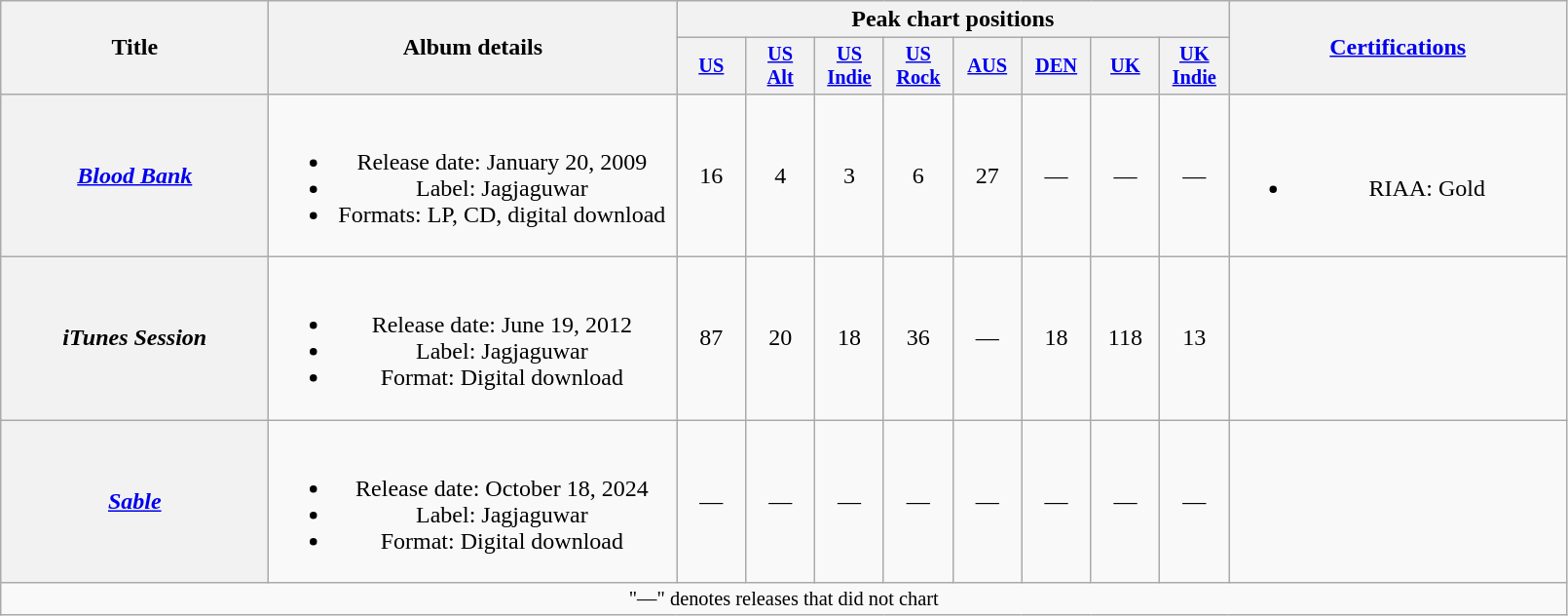<table class="wikitable plainrowheaders" style="text-align:center;">
<tr>
<th scope="col" rowspan="2" style="width:11em;">Title</th>
<th scope="col" rowspan="2" style="width:17em;">Album details</th>
<th scope="col" colspan="8">Peak chart positions</th>
<th scope="col" rowspan="2" style="width:14em;"><a href='#'>Certifications</a></th>
</tr>
<tr>
<th scope="col" style="width:3em;font-size:85%;"><a href='#'>US</a><br></th>
<th scope="col" style="width:3em;font-size:85%;"><a href='#'>US<br>Alt</a><br></th>
<th scope="col" style="width:3em;font-size:85%;"><a href='#'>US Indie</a><br></th>
<th scope="col" style="width:3em;font-size:85%;"><a href='#'>US Rock</a><br></th>
<th scope="col" style="width:3em;font-size:85%;"><a href='#'>AUS</a><br></th>
<th scope="col" style="width:3em;font-size:85%;"><a href='#'>DEN</a><br></th>
<th scope="col" style="width:3em;font-size:85%;"><a href='#'>UK</a><br></th>
<th scope="col" style="width:3em;font-size:85%;"><a href='#'>UK<br>Indie</a><br></th>
</tr>
<tr>
<th scope="row"><em><a href='#'>Blood Bank</a></em></th>
<td><br><ul><li>Release date: January 20, 2009</li><li>Label: Jagjaguwar</li><li>Formats: LP, CD, digital download</li></ul></td>
<td>16</td>
<td>4</td>
<td>3</td>
<td>6</td>
<td>27</td>
<td>—</td>
<td>—</td>
<td>—</td>
<td><br><ul><li>RIAA: Gold</li></ul></td>
</tr>
<tr>
<th scope="row"><em>iTunes Session</em></th>
<td><br><ul><li>Release date: June 19, 2012</li><li>Label: Jagjaguwar</li><li>Format: Digital download</li></ul></td>
<td>87</td>
<td>20</td>
<td>18</td>
<td>36</td>
<td>—</td>
<td>18</td>
<td>118</td>
<td>13</td>
<td></td>
</tr>
<tr>
<th scope="row"><em><a href='#'>Sable</a></em></th>
<td><br><ul><li>Release date: October 18, 2024</li><li>Label: Jagjaguwar</li><li>Format: Digital download</li></ul></td>
<td>—</td>
<td>—</td>
<td>—</td>
<td>—</td>
<td>—</td>
<td>—</td>
<td>—</td>
<td>—</td>
<td></td>
</tr>
<tr>
<td colspan="15" style="font-size:85%">"—" denotes releases that did not chart</td>
</tr>
</table>
